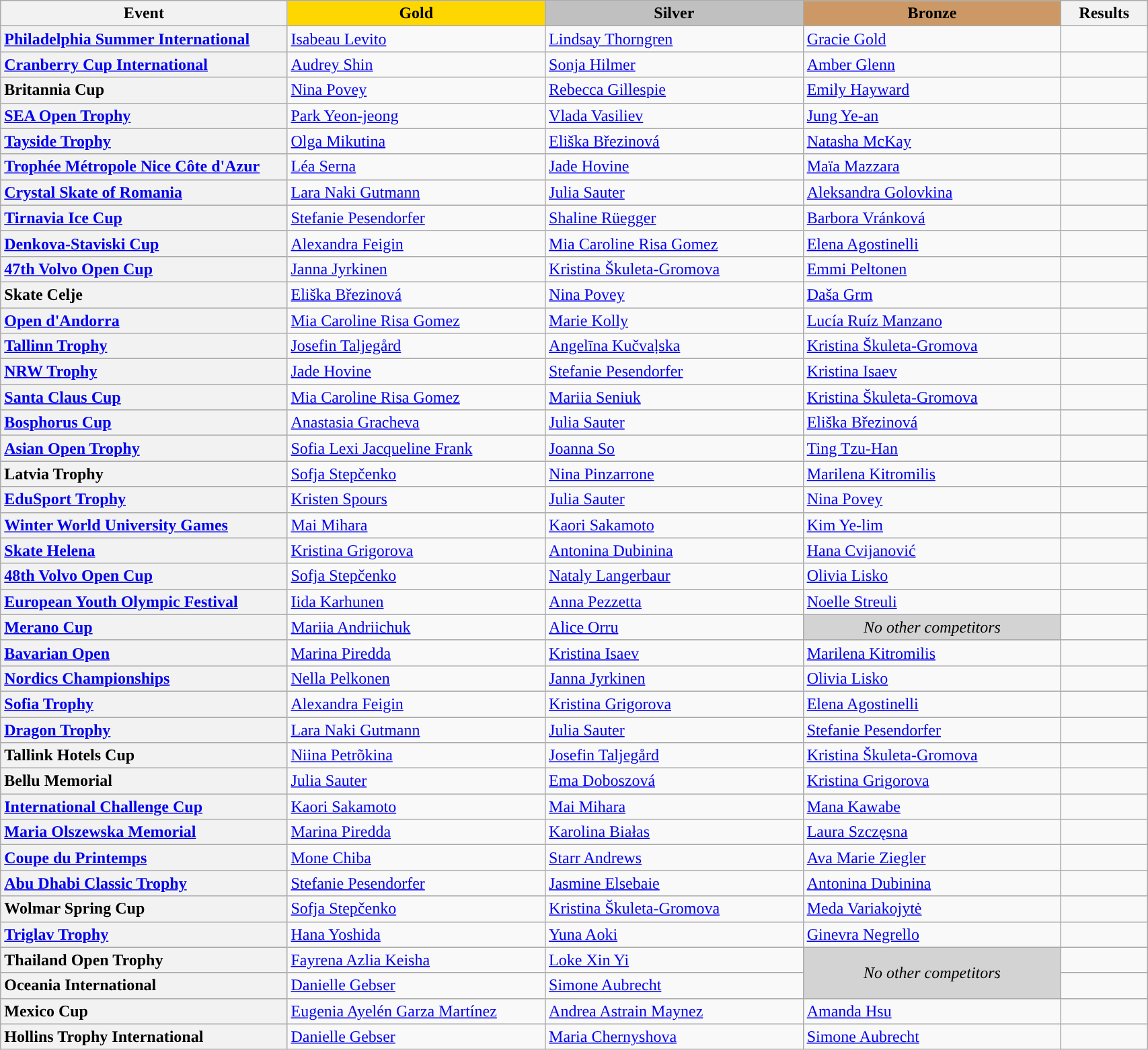<table class="wikitable unsortable" style="text-align:left; width:90%;">
<tr>
<th scope="col" style="text-align:center; width:25%;">Event</th>
<td scope="col" style="text-align:center; width:22.5%; background:gold"><strong>Gold</strong></td>
<td scope="col" style="text-align:center; width:22.5%; background:silver"><strong>Silver</strong></td>
<td scope="col" style="text-align:center; width:22.5%; background:#c96"><strong>Bronze</strong></td>
<th scope="col" style="text-align:center; width:7.5%;">Results</th>
</tr>
<tr>
<th scope="row" style="text-align:left"> <a href='#'>Philadelphia Summer International</a></th>
<td> <a href='#'>Isabeau Levito</a></td>
<td> <a href='#'>Lindsay Thorngren</a></td>
<td> <a href='#'>Gracie Gold</a></td>
<td></td>
</tr>
<tr>
<th scope="row" style="text-align:left"> <a href='#'>Cranberry Cup International</a></th>
<td> <a href='#'>Audrey Shin</a></td>
<td> <a href='#'>Sonja Hilmer</a></td>
<td> <a href='#'>Amber Glenn</a></td>
<td></td>
</tr>
<tr>
<th scope="row" style="text-align:left"> Britannia Cup</th>
<td> <a href='#'>Nina Povey</a></td>
<td> <a href='#'>Rebecca Gillespie</a></td>
<td> <a href='#'>Emily Hayward</a></td>
<td></td>
</tr>
<tr>
<th scope="row" style="text-align:left"> <a href='#'>SEA Open Trophy</a></th>
<td> <a href='#'>Park Yeon-jeong</a></td>
<td> <a href='#'>Vlada Vasiliev</a></td>
<td> <a href='#'>Jung Ye-an</a></td>
<td></td>
</tr>
<tr>
<th scope="row" style="text-align:left"> <a href='#'>Tayside Trophy</a></th>
<td> <a href='#'>Olga Mikutina</a></td>
<td> <a href='#'>Eliška Březinová</a></td>
<td> <a href='#'>Natasha McKay</a></td>
<td></td>
</tr>
<tr>
<th scope="row" style="text-align:left"> <a href='#'>Trophée Métropole Nice Côte d'Azur</a></th>
<td> <a href='#'>Léa Serna</a></td>
<td> <a href='#'>Jade Hovine</a></td>
<td> <a href='#'>Maïa Mazzara</a></td>
<td></td>
</tr>
<tr>
<th scope="row" style="text-align:left"> <a href='#'>Crystal Skate of Romania</a></th>
<td> <a href='#'>Lara Naki Gutmann</a></td>
<td> <a href='#'>Julia Sauter</a></td>
<td> <a href='#'>Aleksandra Golovkina</a></td>
<td></td>
</tr>
<tr>
<th scope="row" style="text-align:left"> <a href='#'>Tirnavia Ice Cup</a></th>
<td> <a href='#'>Stefanie Pesendorfer</a></td>
<td> <a href='#'>Shaline Rüegger</a></td>
<td> <a href='#'>Barbora Vránková</a></td>
<td></td>
</tr>
<tr>
<th scope="row" style="text-align:left"> <a href='#'>Denkova-Staviski Cup</a></th>
<td> <a href='#'>Alexandra Feigin</a></td>
<td> <a href='#'>Mia Caroline Risa Gomez</a></td>
<td> <a href='#'>Elena Agostinelli</a></td>
<td></td>
</tr>
<tr>
<th scope="row" style="text-align:left"> <a href='#'>47th Volvo Open Cup</a></th>
<td> <a href='#'>Janna Jyrkinen</a></td>
<td> <a href='#'>Kristina Škuleta-Gromova</a></td>
<td> <a href='#'>Emmi Peltonen</a></td>
<td></td>
</tr>
<tr>
<th scope="row" style="text-align:left"> Skate Celje</th>
<td> <a href='#'>Eliška Březinová</a></td>
<td> <a href='#'>Nina Povey</a></td>
<td> <a href='#'>Daša Grm</a></td>
<td></td>
</tr>
<tr>
<th scope="row" style="text-align:left"> <a href='#'>Open d'Andorra</a></th>
<td> <a href='#'>Mia Caroline Risa Gomez</a></td>
<td> <a href='#'>Marie Kolly</a></td>
<td> <a href='#'>Lucía Ruíz Manzano</a></td>
<td></td>
</tr>
<tr>
<th scope="row" style="text-align:left"> <a href='#'>Tallinn Trophy</a></th>
<td> <a href='#'>Josefin Taljegård</a></td>
<td> <a href='#'>Angelīna Kučvaļska</a></td>
<td> <a href='#'>Kristina Škuleta-Gromova</a></td>
<td></td>
</tr>
<tr>
<th scope="row" style="text-align:left"> <a href='#'>NRW Trophy</a></th>
<td> <a href='#'>Jade Hovine</a></td>
<td> <a href='#'>Stefanie Pesendorfer</a></td>
<td> <a href='#'>Kristina Isaev</a></td>
<td></td>
</tr>
<tr>
<th scope="row" style="text-align:left"> <a href='#'>Santa Claus Cup</a></th>
<td> <a href='#'>Mia Caroline Risa Gomez</a></td>
<td> <a href='#'>Mariia Seniuk</a></td>
<td> <a href='#'>Kristina Škuleta-Gromova</a></td>
<td></td>
</tr>
<tr>
<th scope="row" style="text-align:left"> <a href='#'>Bosphorus Cup</a></th>
<td> <a href='#'>Anastasia Gracheva</a></td>
<td> <a href='#'>Julia Sauter</a></td>
<td> <a href='#'>Eliška Březinová</a></td>
<td></td>
</tr>
<tr>
<th scope="row" style="text-align:left"> <a href='#'>Asian Open Trophy</a></th>
<td> <a href='#'>Sofia Lexi Jacqueline Frank</a></td>
<td> <a href='#'>Joanna So</a></td>
<td> <a href='#'>Ting Tzu-Han</a></td>
<td></td>
</tr>
<tr>
<th scope="row" style="text-align:left"> Latvia Trophy</th>
<td> <a href='#'>Sofja Stepčenko</a></td>
<td> <a href='#'>Nina Pinzarrone</a></td>
<td> <a href='#'>Marilena Kitromilis</a></td>
<td></td>
</tr>
<tr>
<th scope="row" style="text-align:left"> <a href='#'>EduSport Trophy</a></th>
<td> <a href='#'>Kristen Spours</a></td>
<td> <a href='#'>Julia Sauter</a></td>
<td> <a href='#'>Nina Povey</a></td>
<td></td>
</tr>
<tr>
<th scope="row" style="text-align:left"> <a href='#'>Winter World University Games</a></th>
<td> <a href='#'>Mai Mihara</a></td>
<td> <a href='#'>Kaori Sakamoto</a></td>
<td> <a href='#'>Kim Ye-lim</a></td>
<td></td>
</tr>
<tr>
<th scope="row" style="text-align:left"> <a href='#'>Skate Helena</a></th>
<td> <a href='#'>Kristina Grigorova</a></td>
<td> <a href='#'>Antonina Dubinina</a></td>
<td> <a href='#'>Hana Cvijanović</a></td>
<td></td>
</tr>
<tr>
<th scope="row" style="text-align:left"> <a href='#'>48th Volvo Open Cup</a></th>
<td> <a href='#'>Sofja Stepčenko</a></td>
<td> <a href='#'>Nataly Langerbaur</a></td>
<td> <a href='#'>Olivia Lisko</a></td>
<td></td>
</tr>
<tr>
<th scope="row" style="text-align:left"> <a href='#'>European Youth Olympic Festival</a></th>
<td> <a href='#'>Iida Karhunen</a></td>
<td> <a href='#'>Anna Pezzetta</a></td>
<td> <a href='#'>Noelle Streuli</a></td>
<td></td>
</tr>
<tr>
<th scope="row" style="text-align:left"> <a href='#'>Merano Cup</a></th>
<td> <a href='#'>Mariia Andriichuk</a></td>
<td> <a href='#'>Alice Orru</a></td>
<td align="center" bgcolor="lightgray"><em>No other competitors</em></td>
<td></td>
</tr>
<tr>
<th scope="row" style="text-align:left"> <a href='#'>Bavarian Open</a></th>
<td> <a href='#'>Marina Piredda</a></td>
<td> <a href='#'>Kristina Isaev</a></td>
<td> <a href='#'>Marilena Kitromilis</a></td>
<td></td>
</tr>
<tr>
<th scope="row" style="text-align:left"> <a href='#'>Nordics Championships</a></th>
<td> <a href='#'>Nella Pelkonen</a></td>
<td> <a href='#'>Janna Jyrkinen</a></td>
<td> <a href='#'>Olivia Lisko</a></td>
<td></td>
</tr>
<tr>
<th scope="row" style="text-align:left"> <a href='#'>Sofia Trophy</a></th>
<td> <a href='#'>Alexandra Feigin</a></td>
<td> <a href='#'>Kristina Grigorova</a></td>
<td> <a href='#'>Elena Agostinelli</a></td>
<td></td>
</tr>
<tr>
<th scope="row" style="text-align:left"> <a href='#'>Dragon Trophy</a></th>
<td> <a href='#'>Lara Naki Gutmann</a></td>
<td> <a href='#'>Julia Sauter</a></td>
<td> <a href='#'>Stefanie Pesendorfer</a></td>
<td></td>
</tr>
<tr>
<th scope="row" style="text-align:left"> Tallink Hotels Cup</th>
<td> <a href='#'>Niina Petrõkina</a></td>
<td> <a href='#'>Josefin Taljegård</a></td>
<td> <a href='#'>Kristina Škuleta-Gromova</a></td>
<td></td>
</tr>
<tr>
<th scope="row" style="text-align:left"> Bellu Memorial</th>
<td> <a href='#'>Julia Sauter</a></td>
<td> <a href='#'>Ema Doboszová</a></td>
<td> <a href='#'>Kristina Grigorova</a></td>
<td></td>
</tr>
<tr>
<th scope="row" style="text-align:left"> <a href='#'>International Challenge Cup</a></th>
<td> <a href='#'>Kaori Sakamoto</a></td>
<td> <a href='#'>Mai Mihara</a></td>
<td> <a href='#'>Mana Kawabe</a></td>
<td></td>
</tr>
<tr>
<th scope="row" style="text-align:left"> <a href='#'>Maria Olszewska Memorial</a></th>
<td> <a href='#'>Marina Piredda</a></td>
<td> <a href='#'>Karolina Białas</a></td>
<td> <a href='#'>Laura Szczęsna</a></td>
<td></td>
</tr>
<tr>
<th scope="row" style="text-align:left"> <a href='#'>Coupe du Printemps</a></th>
<td> <a href='#'>Mone Chiba</a></td>
<td> <a href='#'>Starr Andrews</a></td>
<td> <a href='#'>Ava Marie Ziegler</a></td>
<td></td>
</tr>
<tr>
<th scope="row" style="text-align:left"> <a href='#'>Abu Dhabi Classic Trophy</a></th>
<td> <a href='#'>Stefanie Pesendorfer</a></td>
<td> <a href='#'>Jasmine Elsebaie</a></td>
<td> <a href='#'>Antonina Dubinina</a></td>
<td></td>
</tr>
<tr>
<th scope="row" style="text-align:left"> Wolmar Spring Cup</th>
<td> <a href='#'>Sofja Stepčenko</a></td>
<td> <a href='#'>Kristina Škuleta-Gromova</a></td>
<td> <a href='#'>Meda Variakojytė</a></td>
<td></td>
</tr>
<tr>
<th scope="row" style="text-align:left"> <a href='#'>Triglav Trophy</a></th>
<td> <a href='#'>Hana Yoshida</a></td>
<td> <a href='#'>Yuna Aoki</a></td>
<td> <a href='#'>Ginevra Negrello</a></td>
<td></td>
</tr>
<tr>
<th scope="row" style="text-align:left"> Thailand Open Trophy</th>
<td> <a href='#'>Fayrena Azlia Keisha</a></td>
<td> <a href='#'>Loke Xin Yi</a></td>
<td rowspan="2" align="center" bgcolor="lightgray"><em>No other competitors</em></td>
<td></td>
</tr>
<tr>
<th scope="row" style="text-align:left"> Oceania International</th>
<td> <a href='#'>Danielle Gebser</a></td>
<td> <a href='#'>Simone Aubrecht</a></td>
<td></td>
</tr>
<tr>
<th scope="row" style="text-align:left"> Mexico Cup</th>
<td> <a href='#'>Eugenia Ayelén Garza Martínez</a></td>
<td> <a href='#'>Andrea Astrain Maynez</a></td>
<td> <a href='#'>Amanda Hsu</a></td>
<td></td>
</tr>
<tr>
<th scope="row" style="text-align:left"> Hollins Trophy International</th>
<td> <a href='#'>Danielle Gebser</a></td>
<td> <a href='#'>Maria Chernyshova</a></td>
<td> <a href='#'>Simone Aubrecht</a></td>
<td></td>
</tr>
</table>
